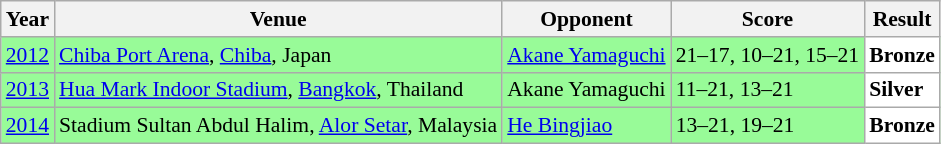<table class="sortable wikitable" style="font-size: 90%;">
<tr>
<th>Year</th>
<th>Venue</th>
<th>Opponent</th>
<th>Score</th>
<th>Result</th>
</tr>
<tr style="background:#98FB98">
<td align="center"><a href='#'>2012</a></td>
<td align="left"><a href='#'>Chiba Port Arena</a>, <a href='#'>Chiba</a>, Japan</td>
<td align="left"> <a href='#'>Akane Yamaguchi</a></td>
<td align="left">21–17, 10–21, 15–21</td>
<td style="text-align:left; background:white"> <strong>Bronze</strong></td>
</tr>
<tr style="background:#98FB98">
<td align="center"><a href='#'>2013</a></td>
<td align="left"><a href='#'>Hua Mark Indoor Stadium</a>, <a href='#'>Bangkok</a>, Thailand</td>
<td align="left"> Akane Yamaguchi</td>
<td align="left">11–21, 13–21</td>
<td style="text-align:left; background:white"> <strong>Silver</strong></td>
</tr>
<tr style="background:#98FB98">
<td align="center"><a href='#'>2014</a></td>
<td align="left">Stadium Sultan Abdul Halim, <a href='#'>Alor Setar</a>, Malaysia</td>
<td align="left"> <a href='#'>He Bingjiao</a></td>
<td align="left">13–21, 19–21</td>
<td style="text-align:left; background:white"> <strong>Bronze</strong></td>
</tr>
</table>
